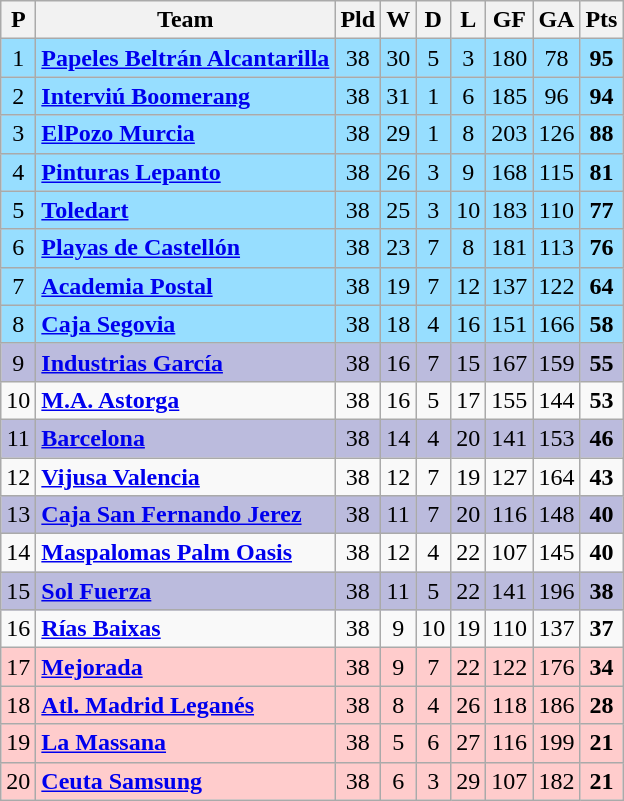<table class="wikitable sortable" style="text-align: center;">
<tr>
<th align="center">P</th>
<th align="center">Team</th>
<th align="center">Pld</th>
<th align="center">W</th>
<th align="center">D</th>
<th align="center">L</th>
<th align="center">GF</th>
<th align="center">GA</th>
<th align="center">Pts</th>
</tr>
<tr ! style="background:#97DEFF;">
<td>1</td>
<td align="left"><strong><a href='#'>Papeles Beltrán Alcantarilla</a></strong></td>
<td>38</td>
<td>30</td>
<td>5</td>
<td>3</td>
<td>180</td>
<td>78</td>
<td><strong>95</strong></td>
</tr>
<tr ! style="background:#97DEFF;">
<td>2</td>
<td align="left"><strong><a href='#'>Interviú Boomerang</a></strong></td>
<td>38</td>
<td>31</td>
<td>1</td>
<td>6</td>
<td>185</td>
<td>96</td>
<td><strong>94</strong></td>
</tr>
<tr ! style="background:#97DEFF;">
<td>3</td>
<td align="left"><strong><a href='#'>ElPozo Murcia</a></strong></td>
<td>38</td>
<td>29</td>
<td>1</td>
<td>8</td>
<td>203</td>
<td>126</td>
<td><strong>88</strong></td>
</tr>
<tr ! style="background:#97DEFF;">
<td>4</td>
<td align="left"><strong><a href='#'>Pinturas Lepanto</a></strong></td>
<td>38</td>
<td>26</td>
<td>3</td>
<td>9</td>
<td>168</td>
<td>115</td>
<td><strong>81</strong></td>
</tr>
<tr ! style="background:#97DEFF;">
<td>5</td>
<td align="left"><strong><a href='#'>Toledart</a></strong></td>
<td>38</td>
<td>25</td>
<td>3</td>
<td>10</td>
<td>183</td>
<td>110</td>
<td><strong>77</strong></td>
</tr>
<tr ! style="background:#97DEFF;">
<td>6</td>
<td align="left"><strong><a href='#'>Playas de Castellón</a></strong></td>
<td>38</td>
<td>23</td>
<td>7</td>
<td>8</td>
<td>181</td>
<td>113</td>
<td><strong>76</strong></td>
</tr>
<tr ! style="background:#97DEFF;">
<td>7</td>
<td align="left"><strong><a href='#'>Academia Postal</a></strong></td>
<td>38</td>
<td>19</td>
<td>7</td>
<td>12</td>
<td>137</td>
<td>122</td>
<td><strong>64</strong></td>
</tr>
<tr ! style="background:#97DEFF;">
<td>8</td>
<td align="left"><strong><a href='#'>Caja Segovia</a></strong></td>
<td>38</td>
<td>18</td>
<td>4</td>
<td>16</td>
<td>151</td>
<td>166</td>
<td><strong>58</strong></td>
</tr>
<tr ! style="background:#BBBBDD;">
<td>9</td>
<td align="left"><strong><a href='#'>Industrias García</a></strong></td>
<td>38</td>
<td>16</td>
<td>7</td>
<td>15</td>
<td>167</td>
<td>159</td>
<td><strong>55</strong></td>
</tr>
<tr>
<td>10</td>
<td align="left"><strong><a href='#'>M.A. Astorga</a></strong></td>
<td>38</td>
<td>16</td>
<td>5</td>
<td>17</td>
<td>155</td>
<td>144</td>
<td><strong>53</strong></td>
</tr>
<tr ! style="background:#BBBBDD;">
<td>11</td>
<td align="left"><strong><a href='#'>Barcelona</a></strong></td>
<td>38</td>
<td>14</td>
<td>4</td>
<td>20</td>
<td>141</td>
<td>153</td>
<td><strong>46</strong></td>
</tr>
<tr>
<td>12</td>
<td align="left"><strong><a href='#'>Vijusa Valencia</a></strong></td>
<td>38</td>
<td>12</td>
<td>7</td>
<td>19</td>
<td>127</td>
<td>164</td>
<td><strong>43</strong></td>
</tr>
<tr ! style="background:#BBBBDD;">
<td>13</td>
<td align="left"><strong><a href='#'>Caja San Fernando Jerez</a></strong></td>
<td>38</td>
<td>11</td>
<td>7</td>
<td>20</td>
<td>116</td>
<td>148</td>
<td><strong>40</strong></td>
</tr>
<tr>
<td>14</td>
<td align="left"><strong><a href='#'>Maspalomas Palm Oasis</a></strong></td>
<td>38</td>
<td>12</td>
<td>4</td>
<td>22</td>
<td>107</td>
<td>145</td>
<td><strong>40</strong></td>
</tr>
<tr ! style="background:#BBBBDD;">
<td>15</td>
<td align="left"><strong><a href='#'>Sol Fuerza</a></strong></td>
<td>38</td>
<td>11</td>
<td>5</td>
<td>22</td>
<td>141</td>
<td>196</td>
<td><strong>38</strong></td>
</tr>
<tr>
<td>16</td>
<td align="left"><strong><a href='#'>Rías Baixas</a></strong></td>
<td>38</td>
<td>9</td>
<td>10</td>
<td>19</td>
<td>110</td>
<td>137</td>
<td><strong>37</strong></td>
</tr>
<tr ! style="background:#FFCCCC;">
<td>17</td>
<td align="left"><strong><a href='#'>Mejorada</a></strong></td>
<td>38</td>
<td>9</td>
<td>7</td>
<td>22</td>
<td>122</td>
<td>176</td>
<td><strong>34</strong></td>
</tr>
<tr ! style="background:#FFCCCC;">
<td>18</td>
<td align="left"><strong><a href='#'>Atl. Madrid Leganés</a></strong></td>
<td>38</td>
<td>8</td>
<td>4</td>
<td>26</td>
<td>118</td>
<td>186</td>
<td><strong>28</strong></td>
</tr>
<tr ! style="background:#FFCCCC;">
<td>19</td>
<td align="left"><strong><a href='#'>La Massana</a></strong></td>
<td>38</td>
<td>5</td>
<td>6</td>
<td>27</td>
<td>116</td>
<td>199</td>
<td><strong>21</strong></td>
</tr>
<tr ! style="background:#FFCCCC;">
<td>20</td>
<td align="left"><strong><a href='#'>Ceuta Samsung</a></strong></td>
<td>38</td>
<td>6</td>
<td>3</td>
<td>29</td>
<td>107</td>
<td>182</td>
<td><strong>21</strong></td>
</tr>
</table>
